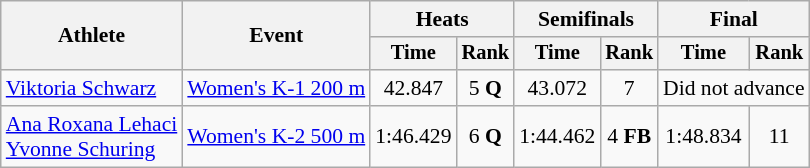<table class=wikitable style="font-size:90%">
<tr>
<th rowspan="2">Athlete</th>
<th rowspan="2">Event</th>
<th colspan=2>Heats</th>
<th colspan=2>Semifinals</th>
<th colspan=2>Final</th>
</tr>
<tr style="font-size:95%">
<th>Time</th>
<th>Rank</th>
<th>Time</th>
<th>Rank</th>
<th>Time</th>
<th>Rank</th>
</tr>
<tr align=center>
<td align=left><a href='#'>Viktoria Schwarz</a></td>
<td align=left><a href='#'>Women's K-1 200 m</a></td>
<td>42.847</td>
<td>5 <strong>Q</strong></td>
<td>43.072</td>
<td>7</td>
<td colspan=2>Did not advance</td>
</tr>
<tr align=center>
<td align=left><a href='#'>Ana Roxana Lehaci</a><br><a href='#'>Yvonne Schuring</a></td>
<td align=left><a href='#'>Women's K-2 500 m</a></td>
<td>1:46.429</td>
<td>6 <strong>Q</strong></td>
<td>1:44.462</td>
<td>4 <strong>FB</strong></td>
<td>1:48.834</td>
<td>11</td>
</tr>
</table>
